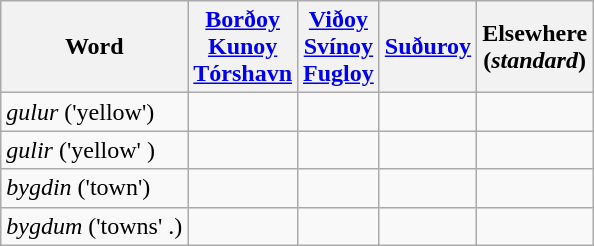<table class=wikitable>
<tr>
<th>Word</th>
<th><a href='#'>Borðoy</a><br><a href='#'>Kunoy</a><br><a href='#'>Tórshavn</a></th>
<th><a href='#'>Viðoy</a><br><a href='#'>Svínoy</a><br><a href='#'>Fugloy</a></th>
<th><a href='#'>Suðuroy</a></th>
<th>Elsewhere<br>(<em>standard</em>)</th>
</tr>
<tr>
<td><em>gulur</em> ('yellow')</td>
<td></td>
<td></td>
<td></td>
<td></td>
</tr>
<tr>
<td><em>gulir</em> ('yellow' )</td>
<td></td>
<td></td>
<td></td>
<td></td>
</tr>
<tr>
<td><em>bygdin</em> ('town')</td>
<td></td>
<td></td>
<td></td>
<td></td>
</tr>
<tr>
<td><em>bygdum</em> ('towns' .)</td>
<td></td>
<td></td>
<td></td>
<td></td>
</tr>
</table>
